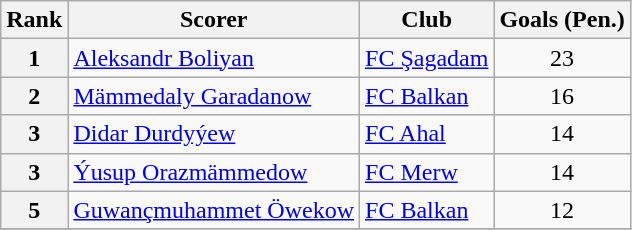<table class="wikitable">
<tr>
<th>Rank</th>
<th>Scorer</th>
<th>Club</th>
<th>Goals (Pen.)</th>
</tr>
<tr>
<th>1</th>
<td> <a href='#'>Aleksandr Boliyan</a></td>
<td><a href='#'>FC Şagadam</a></td>
<td align=center>23</td>
</tr>
<tr>
<th>2</th>
<td> <a href='#'>Mämmedaly Garadanow</a></td>
<td><a href='#'>FC Balkan</a></td>
<td align=center>16</td>
</tr>
<tr>
<th>3</th>
<td> <a href='#'>Didar Durdyýew</a></td>
<td><a href='#'>FC Ahal</a></td>
<td align=center>14</td>
</tr>
<tr>
<th>3</th>
<td> <a href='#'>Ýusup Orazmämmedow</a></td>
<td><a href='#'>FC Merw</a></td>
<td align=center>14</td>
</tr>
<tr>
<th>5</th>
<td> <a href='#'>Guwançmuhammet Öwekow</a></td>
<td><a href='#'>FC Balkan</a></td>
<td align=center>12</td>
</tr>
<tr>
</tr>
</table>
